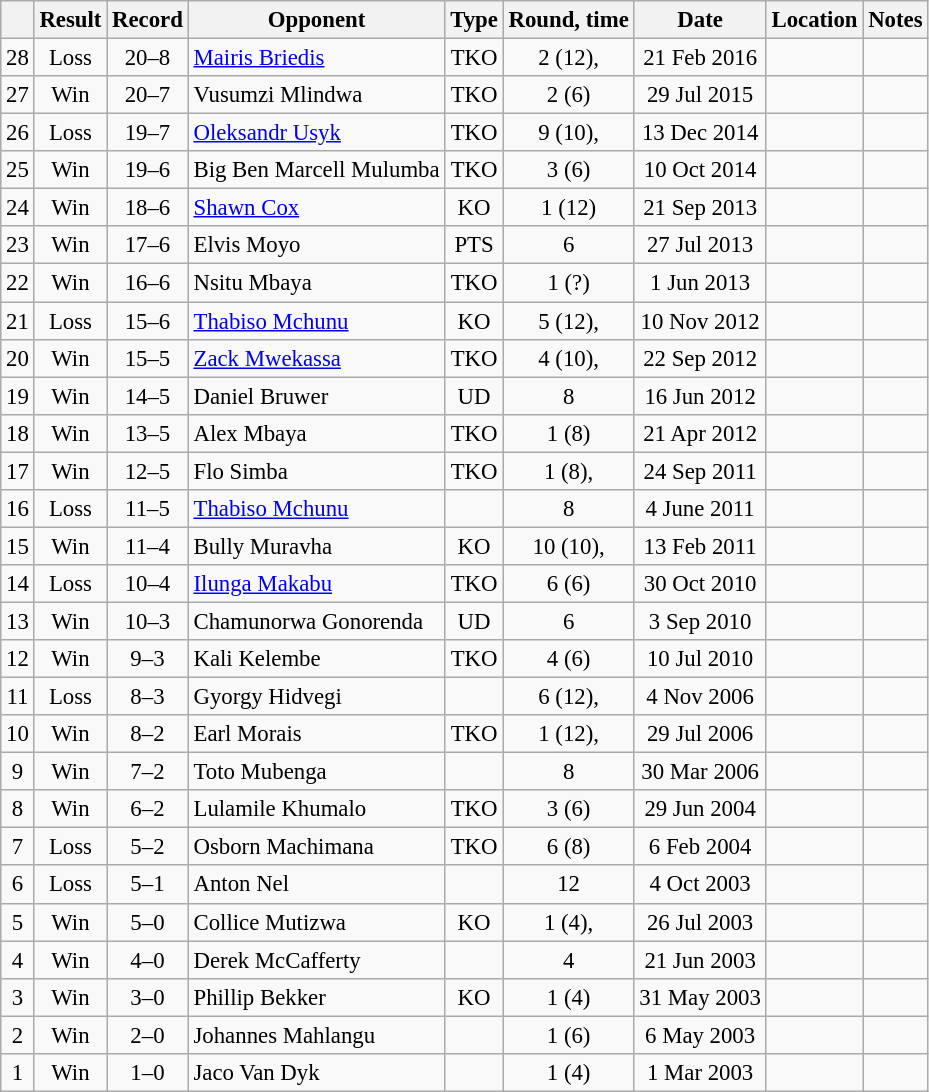<table class="wikitable" style="text-align:center; font-size:95%">
<tr>
<th></th>
<th>Result</th>
<th>Record</th>
<th>Opponent</th>
<th>Type</th>
<th>Round, time</th>
<th>Date</th>
<th>Location</th>
<th>Notes</th>
</tr>
<tr>
<td>28</td>
<td>Loss</td>
<td>20–8</td>
<td style="text-align:left;"> <a href='#'>Mairis Briedis</a></td>
<td>TKO</td>
<td>2 (12), </td>
<td>21 Feb 2016</td>
<td style="text-align:left;"> </td>
<td style="text-align:left;"></td>
</tr>
<tr>
<td>27</td>
<td>Win</td>
<td>20–7</td>
<td style="text-align:left;"> Vusumzi Mlindwa</td>
<td>TKO</td>
<td>2 (6)</td>
<td>29 Jul 2015</td>
<td style="text-align:left;"> </td>
<td></td>
</tr>
<tr>
<td>26</td>
<td>Loss</td>
<td>19–7</td>
<td style="text-align:left;"> <a href='#'>Oleksandr Usyk</a></td>
<td>TKO</td>
<td>9 (10), </td>
<td>13 Dec 2014</td>
<td style="text-align:left;"> </td>
<td style="text-align:left;"></td>
</tr>
<tr>
<td>25</td>
<td>Win</td>
<td>19–6</td>
<td style="text-align:left;"> Big Ben Marcell Mulumba</td>
<td>TKO</td>
<td>3 (6)</td>
<td>10 Oct 2014</td>
<td style="text-align:left;"> </td>
<td></td>
</tr>
<tr>
<td>24</td>
<td>Win</td>
<td>18–6</td>
<td style="text-align:left;"> <a href='#'>Shawn Cox</a></td>
<td>KO</td>
<td>1 (12)</td>
<td>21 Sep 2013</td>
<td style="text-align:left;"> </td>
<td style="text-align:left;"></td>
</tr>
<tr>
<td>23</td>
<td>Win</td>
<td>17–6</td>
<td style="text-align:left;"> Elvis Moyo</td>
<td>PTS</td>
<td>6</td>
<td>27 Jul 2013</td>
<td style="text-align:left;"> </td>
<td></td>
</tr>
<tr>
<td>22</td>
<td>Win</td>
<td>16–6</td>
<td style="text-align:left;"> Nsitu Mbaya</td>
<td>TKO</td>
<td>1 (?)</td>
<td>1 Jun 2013</td>
<td style="text-align:left;"> </td>
<td></td>
</tr>
<tr>
<td>21</td>
<td>Loss</td>
<td>15–6</td>
<td style="text-align:left;"> <a href='#'>Thabiso Mchunu</a></td>
<td>KO</td>
<td>5 (12), </td>
<td>10 Nov 2012</td>
<td style="text-align:left;"> </td>
<td style="text-align:left;"></td>
</tr>
<tr>
<td>20</td>
<td>Win</td>
<td>15–5</td>
<td style="text-align:left;"> <a href='#'>Zack Mwekassa</a></td>
<td>TKO</td>
<td>4 (10), </td>
<td>22 Sep 2012</td>
<td style="text-align:left;"> </td>
<td style="text-align:left;"></td>
</tr>
<tr>
<td>19</td>
<td>Win</td>
<td>14–5</td>
<td style="text-align:left;"> Daniel Bruwer</td>
<td>UD</td>
<td>8</td>
<td>16 Jun 2012</td>
<td style="text-align:left;"> </td>
<td style="text-align:left;"></td>
</tr>
<tr>
<td>18</td>
<td>Win</td>
<td>13–5</td>
<td style="text-align:left;"> Alex Mbaya</td>
<td>TKO</td>
<td>1 (8)</td>
<td>21 Apr 2012</td>
<td style="text-align:left;"> </td>
<td></td>
</tr>
<tr>
<td>17</td>
<td>Win</td>
<td>12–5</td>
<td style="text-align:left;"> Flo Simba</td>
<td>TKO</td>
<td>1 (8), </td>
<td>24 Sep 2011</td>
<td style="text-align:left;"> </td>
<td></td>
</tr>
<tr>
<td>16</td>
<td>Loss</td>
<td>11–5</td>
<td style="text-align:left;"> <a href='#'>Thabiso Mchunu</a></td>
<td></td>
<td>8</td>
<td>4 June 2011</td>
<td style="text-align:left;"> </td>
<td></td>
</tr>
<tr>
<td>15</td>
<td>Win</td>
<td>11–4</td>
<td style="text-align:left;"> Bully Muravha</td>
<td>KO</td>
<td>10 (10), </td>
<td>13 Feb 2011</td>
<td style="text-align:left;"> </td>
<td style="text-align:left;"></td>
</tr>
<tr>
<td>14</td>
<td>Loss</td>
<td>10–4</td>
<td style="text-align:left;"> <a href='#'>Ilunga Makabu</a></td>
<td>TKO</td>
<td>6 (6)</td>
<td>30 Oct 2010</td>
<td style="text-align:left;"> </td>
<td></td>
</tr>
<tr>
<td>13</td>
<td>Win</td>
<td>10–3</td>
<td style="text-align:left;"> Chamunorwa Gonorenda</td>
<td>UD</td>
<td>6</td>
<td>3 Sep 2010</td>
<td style="text-align:left;"> </td>
<td></td>
</tr>
<tr>
<td>12</td>
<td>Win</td>
<td>9–3</td>
<td style="text-align:left;"> Kali Kelembe</td>
<td>TKO</td>
<td>4 (6)</td>
<td>10 Jul 2010</td>
<td style="text-align:left;"> </td>
<td></td>
</tr>
<tr>
<td>11</td>
<td>Loss</td>
<td>8–3</td>
<td style="text-align:left;"> Gyorgy Hidvegi</td>
<td></td>
<td>6 (12), </td>
<td>4 Nov 2006</td>
<td style="text-align:left;"> </td>
<td style="text-align:left;"></td>
</tr>
<tr>
<td>10</td>
<td>Win</td>
<td>8–2</td>
<td style="text-align:left;"> Earl Morais</td>
<td>TKO</td>
<td>1 (12), </td>
<td>29 Jul 2006</td>
<td style="text-align:left;"> </td>
<td style="text-align:left;"></td>
</tr>
<tr>
<td>9</td>
<td>Win</td>
<td>7–2</td>
<td style="text-align:left;"> Toto Mubenga</td>
<td></td>
<td>8</td>
<td>30 Mar 2006</td>
<td style="text-align:left;"> </td>
<td></td>
</tr>
<tr>
<td>8</td>
<td>Win</td>
<td>6–2</td>
<td style="text-align:left;"> Lulamile Khumalo</td>
<td>TKO</td>
<td>3 (6)</td>
<td>29 Jun 2004</td>
<td style="text-align:left;"> </td>
<td></td>
</tr>
<tr>
<td>7</td>
<td>Loss</td>
<td>5–2</td>
<td style="text-align:left;"> Osborn Machimana</td>
<td>TKO</td>
<td>6 (8)</td>
<td>6 Feb 2004</td>
<td style="text-align:left;"> </td>
<td></td>
</tr>
<tr>
<td>6</td>
<td>Loss</td>
<td>5–1</td>
<td style="text-align:left;"> Anton Nel</td>
<td></td>
<td>12</td>
<td>4 Oct 2003</td>
<td style="text-align:left;"> </td>
<td style="text-align:left;"></td>
</tr>
<tr>
<td>5</td>
<td>Win</td>
<td>5–0</td>
<td style="text-align:left;"> Collice Mutizwa</td>
<td>KO</td>
<td>1 (4), </td>
<td>26 Jul 2003</td>
<td style="text-align:left;"> </td>
<td></td>
</tr>
<tr>
<td>4</td>
<td>Win</td>
<td>4–0</td>
<td style="text-align:left;"> Derek McCafferty</td>
<td></td>
<td>4</td>
<td>21 Jun 2003</td>
<td style="text-align:left;"> </td>
<td></td>
</tr>
<tr>
<td>3</td>
<td>Win</td>
<td>3–0</td>
<td style="text-align:left;"> Phillip Bekker</td>
<td>KO</td>
<td>1 (4)</td>
<td>31 May 2003</td>
<td style="text-align:left;"> </td>
<td></td>
</tr>
<tr>
<td>2</td>
<td>Win</td>
<td>2–0</td>
<td style="text-align:left;"> Johannes Mahlangu</td>
<td></td>
<td>1 (6)</td>
<td>6 May 2003</td>
<td style="text-align:left;"> </td>
<td></td>
</tr>
<tr>
<td>1</td>
<td>Win</td>
<td>1–0</td>
<td style="text-align:left;"> Jaco Van Dyk</td>
<td></td>
<td>1 (4)</td>
<td>1 Mar 2003</td>
<td style="text-align:left;"> </td>
<td></td>
</tr>
</table>
